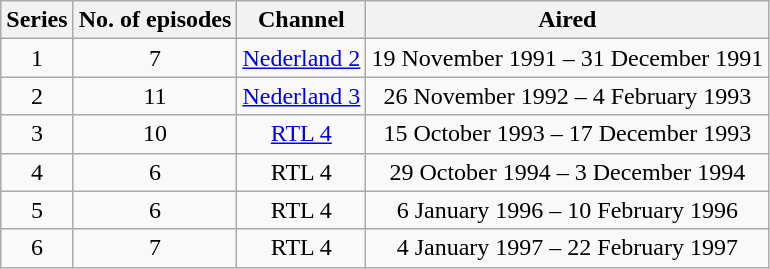<table class="wikitable" style="text-align: center">
<tr>
<th>Series</th>
<th>No. of episodes</th>
<th>Channel</th>
<th>Aired</th>
</tr>
<tr>
<td>1</td>
<td>7</td>
<td><a href='#'>Nederland 2</a></td>
<td>19 November 1991 – 31 December 1991</td>
</tr>
<tr>
<td>2</td>
<td>11</td>
<td><a href='#'>Nederland 3</a></td>
<td>26 November 1992 – 4 February 1993</td>
</tr>
<tr>
<td>3</td>
<td>10</td>
<td><a href='#'>RTL 4</a></td>
<td>15 October 1993 – 17 December 1993</td>
</tr>
<tr>
<td>4</td>
<td>6</td>
<td>RTL 4</td>
<td>29 October 1994 – 3 December 1994</td>
</tr>
<tr>
<td>5</td>
<td>6</td>
<td>RTL 4</td>
<td>6 January 1996 – 10 February 1996</td>
</tr>
<tr>
<td>6</td>
<td>7</td>
<td>RTL 4</td>
<td>4 January 1997 – 22 February 1997</td>
</tr>
</table>
